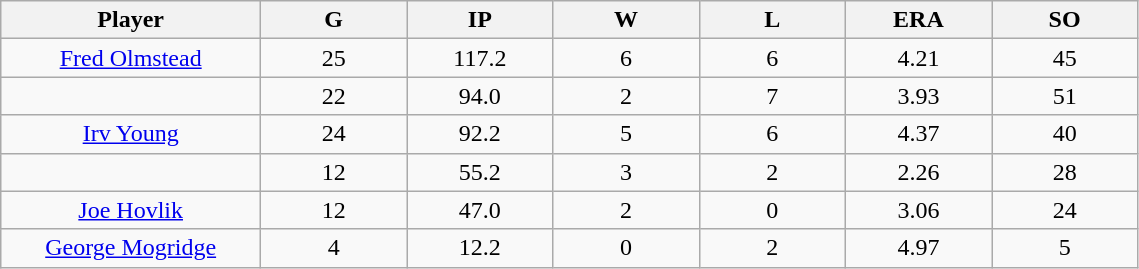<table class="wikitable sortable">
<tr>
<th bgcolor="#DDDDFF" width="16%">Player</th>
<th bgcolor="#DDDDFF" width="9%">G</th>
<th bgcolor="#DDDDFF" width="9%">IP</th>
<th bgcolor="#DDDDFF" width="9%">W</th>
<th bgcolor="#DDDDFF" width="9%">L</th>
<th bgcolor="#DDDDFF" width="9%">ERA</th>
<th bgcolor="#DDDDFF" width="9%">SO</th>
</tr>
<tr align="center">
<td><a href='#'>Fred Olmstead</a></td>
<td>25</td>
<td>117.2</td>
<td>6</td>
<td>6</td>
<td>4.21</td>
<td>45</td>
</tr>
<tr align="center">
<td></td>
<td>22</td>
<td>94.0</td>
<td>2</td>
<td>7</td>
<td>3.93</td>
<td>51</td>
</tr>
<tr align="center">
<td><a href='#'>Irv Young</a></td>
<td>24</td>
<td>92.2</td>
<td>5</td>
<td>6</td>
<td>4.37</td>
<td>40</td>
</tr>
<tr align="center">
<td></td>
<td>12</td>
<td>55.2</td>
<td>3</td>
<td>2</td>
<td>2.26</td>
<td>28</td>
</tr>
<tr align="center">
<td><a href='#'>Joe Hovlik</a></td>
<td>12</td>
<td>47.0</td>
<td>2</td>
<td>0</td>
<td>3.06</td>
<td>24</td>
</tr>
<tr align="center">
<td><a href='#'>George Mogridge</a></td>
<td>4</td>
<td>12.2</td>
<td>0</td>
<td>2</td>
<td>4.97</td>
<td>5</td>
</tr>
</table>
